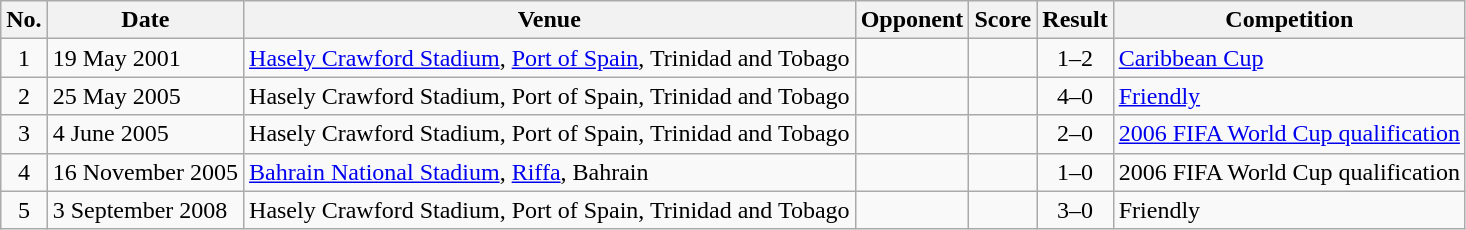<table class="wikitable sortable">
<tr>
<th scope="col">No.</th>
<th scope="col">Date</th>
<th scope="col">Venue</th>
<th scope="col">Opponent</th>
<th scope="col">Score</th>
<th scope="col">Result</th>
<th scope="col">Competition</th>
</tr>
<tr>
<td align="center">1</td>
<td>19 May 2001</td>
<td><a href='#'>Hasely Crawford Stadium</a>, <a href='#'>Port of Spain</a>, Trinidad and Tobago</td>
<td></td>
<td></td>
<td align="center">1–2</td>
<td><a href='#'>Caribbean Cup</a></td>
</tr>
<tr>
<td align="center">2</td>
<td>25 May 2005</td>
<td>Hasely Crawford Stadium, Port of Spain, Trinidad and Tobago</td>
<td></td>
<td></td>
<td align="center">4–0</td>
<td><a href='#'>Friendly</a></td>
</tr>
<tr>
<td align="center">3</td>
<td>4 June 2005</td>
<td>Hasely Crawford Stadium, Port of Spain, Trinidad and Tobago</td>
<td></td>
<td></td>
<td align="center">2–0</td>
<td><a href='#'>2006 FIFA World Cup qualification</a></td>
</tr>
<tr>
<td align="center">4</td>
<td>16 November 2005</td>
<td><a href='#'>Bahrain National Stadium</a>, <a href='#'>Riffa</a>, Bahrain</td>
<td></td>
<td></td>
<td align="center">1–0</td>
<td>2006 FIFA World Cup qualification</td>
</tr>
<tr>
<td align="center">5</td>
<td>3 September 2008</td>
<td>Hasely Crawford Stadium, Port of Spain, Trinidad and Tobago</td>
<td></td>
<td></td>
<td align="center">3–0</td>
<td>Friendly</td>
</tr>
</table>
